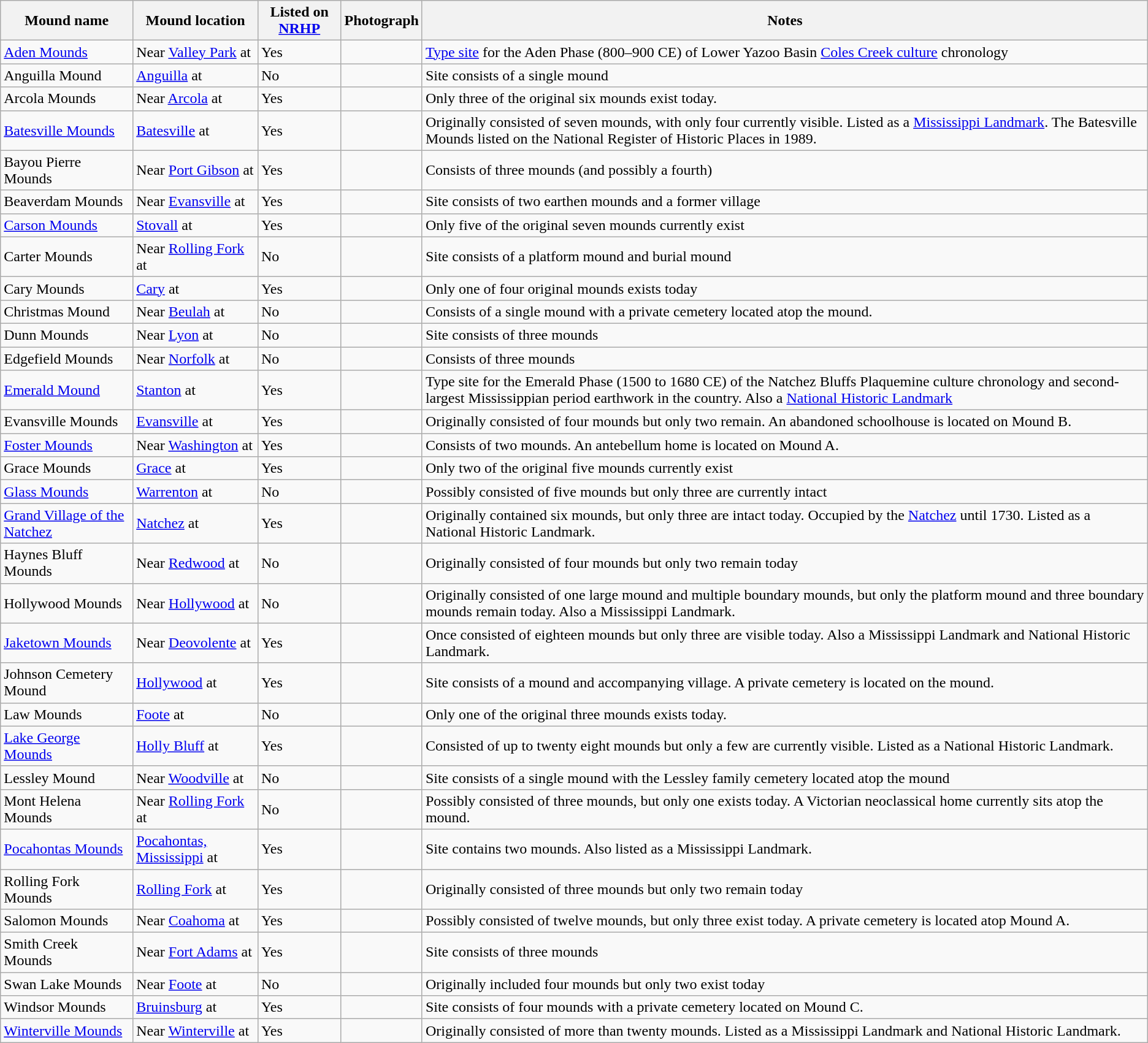<table class="wikitable">
<tr>
<th>Mound name</th>
<th>Mound location</th>
<th>Listed on <a href='#'>NRHP</a></th>
<th>Photograph</th>
<th>Notes</th>
</tr>
<tr>
<td><a href='#'>Aden Mounds</a></td>
<td>Near <a href='#'>Valley Park</a> at </td>
<td>Yes</td>
<td></td>
<td><a href='#'>Type site</a> for the Aden Phase (800–900 CE) of Lower Yazoo Basin <a href='#'>Coles Creek culture</a> chronology</td>
</tr>
<tr>
<td>Anguilla Mound</td>
<td><a href='#'>Anguilla</a> at </td>
<td>No</td>
<td></td>
<td>Site consists of a single mound</td>
</tr>
<tr>
<td>Arcola Mounds</td>
<td>Near <a href='#'>Arcola</a> at </td>
<td>Yes</td>
<td></td>
<td>Only three of the original six mounds exist today.</td>
</tr>
<tr>
<td><a href='#'>Batesville Mounds</a></td>
<td><a href='#'>Batesville</a> at </td>
<td>Yes</td>
<td></td>
<td>Originally consisted of seven mounds, with only four currently visible. Listed as a <a href='#'>Mississippi Landmark</a>. The Batesville Mounds listed on the National Register of Historic Places in 1989. </td>
</tr>
<tr>
<td>Bayou Pierre Mounds</td>
<td>Near <a href='#'>Port Gibson</a> at </td>
<td>Yes</td>
<td></td>
<td>Consists of three mounds (and possibly a fourth)</td>
</tr>
<tr>
<td>Beaverdam Mounds</td>
<td>Near <a href='#'>Evansville</a> at </td>
<td>Yes</td>
<td></td>
<td>Site consists of two earthen mounds and a former village</td>
</tr>
<tr>
<td><a href='#'>Carson Mounds</a></td>
<td><a href='#'>Stovall</a> at </td>
<td>Yes</td>
<td></td>
<td>Only five of the original seven mounds currently exist</td>
</tr>
<tr>
<td>Carter Mounds</td>
<td>Near <a href='#'>Rolling Fork</a> at </td>
<td>No</td>
<td></td>
<td>Site consists of a platform mound and burial mound</td>
</tr>
<tr>
<td>Cary Mounds</td>
<td><a href='#'>Cary</a> at </td>
<td>Yes</td>
<td></td>
<td>Only one of four original mounds exists today</td>
</tr>
<tr>
<td>Christmas Mound</td>
<td>Near <a href='#'>Beulah</a> at </td>
<td>No</td>
<td></td>
<td>Consists of a single mound with a private cemetery located atop the mound.</td>
</tr>
<tr>
<td>Dunn Mounds</td>
<td>Near <a href='#'>Lyon</a> at </td>
<td>No</td>
<td></td>
<td>Site consists of three mounds</td>
</tr>
<tr>
<td>Edgefield Mounds</td>
<td>Near <a href='#'>Norfolk</a> at </td>
<td>No</td>
<td></td>
<td>Consists of three mounds</td>
</tr>
<tr>
<td><a href='#'>Emerald Mound</a></td>
<td><a href='#'>Stanton</a> at </td>
<td>Yes</td>
<td></td>
<td>Type site for the Emerald Phase (1500 to 1680 CE) of the Natchez Bluffs Plaquemine culture chronology and second-largest Mississippian period earthwork in the country. Also a <a href='#'>National Historic Landmark</a></td>
</tr>
<tr>
<td>Evansville Mounds</td>
<td><a href='#'>Evansville</a> at </td>
<td>Yes</td>
<td></td>
<td>Originally consisted of four mounds but only two remain. An abandoned schoolhouse is located on Mound B.</td>
</tr>
<tr>
<td><a href='#'>Foster Mounds</a></td>
<td>Near <a href='#'>Washington</a> at </td>
<td>Yes</td>
<td></td>
<td>Consists of two mounds. An antebellum home is located on Mound A.</td>
</tr>
<tr>
<td>Grace Mounds</td>
<td><a href='#'>Grace</a> at </td>
<td>Yes</td>
<td></td>
<td>Only two of the original five mounds currently exist</td>
</tr>
<tr>
<td><a href='#'>Glass Mounds</a></td>
<td><a href='#'>Warrenton</a> at </td>
<td>No</td>
<td></td>
<td>Possibly consisted of five mounds but only three are currently intact</td>
</tr>
<tr>
<td><a href='#'>Grand Village of the Natchez</a></td>
<td><a href='#'>Natchez</a> at </td>
<td>Yes</td>
<td></td>
<td>Originally contained six mounds, but only three are intact today. Occupied by the <a href='#'>Natchez</a> until 1730. Listed as a National Historic Landmark.</td>
</tr>
<tr>
<td>Haynes Bluff Mounds</td>
<td>Near <a href='#'>Redwood</a> at </td>
<td>No</td>
<td></td>
<td>Originally consisted of four mounds but only two remain today</td>
</tr>
<tr>
<td>Hollywood Mounds</td>
<td>Near <a href='#'>Hollywood</a> at </td>
<td>No</td>
<td></td>
<td>Originally consisted of one large mound and multiple boundary mounds, but only the platform mound and three boundary mounds remain today. Also a Mississippi Landmark.</td>
</tr>
<tr>
<td><a href='#'>Jaketown Mounds</a></td>
<td>Near <a href='#'>Deovolente</a> at </td>
<td>Yes</td>
<td></td>
<td>Once consisted of eighteen mounds but only three are visible today. Also a Mississippi Landmark and National Historic Landmark.</td>
</tr>
<tr>
<td>Johnson Cemetery Mound</td>
<td><a href='#'>Hollywood</a> at </td>
<td>Yes</td>
<td></td>
<td>Site consists of a mound and accompanying village. A private cemetery is located on the mound.</td>
</tr>
<tr>
<td>Law Mounds</td>
<td><a href='#'>Foote</a> at </td>
<td>No</td>
<td></td>
<td>Only one of the original three mounds exists today.</td>
</tr>
<tr>
<td><a href='#'>Lake George Mounds</a></td>
<td><a href='#'>Holly Bluff</a> at </td>
<td>Yes</td>
<td></td>
<td>Consisted of up to twenty eight mounds but only a few are currently visible. Listed as a National Historic Landmark.</td>
</tr>
<tr>
<td>Lessley Mound</td>
<td>Near <a href='#'>Woodville</a> at </td>
<td>No</td>
<td></td>
<td>Site consists of a single mound with the Lessley family cemetery located atop the mound</td>
</tr>
<tr>
<td>Mont Helena Mounds</td>
<td>Near <a href='#'>Rolling Fork</a> at </td>
<td>No</td>
<td></td>
<td>Possibly consisted of three mounds, but only one exists today. A Victorian neoclassical home currently sits atop the mound.</td>
</tr>
<tr>
<td><a href='#'>Pocahontas Mounds</a></td>
<td><a href='#'>Pocahontas, Mississippi</a> at </td>
<td>Yes</td>
<td></td>
<td>Site contains two mounds. Also listed as a Mississippi Landmark.</td>
</tr>
<tr>
<td>Rolling Fork Mounds</td>
<td><a href='#'>Rolling Fork</a> at </td>
<td>Yes</td>
<td></td>
<td>Originally consisted of three mounds but only two remain today</td>
</tr>
<tr>
<td>Salomon Mounds</td>
<td>Near <a href='#'>Coahoma</a> at </td>
<td>Yes</td>
<td></td>
<td>Possibly consisted of twelve mounds, but only three exist today. A private cemetery is located atop Mound A.</td>
</tr>
<tr>
<td>Smith Creek Mounds</td>
<td>Near <a href='#'>Fort Adams</a> at </td>
<td>Yes</td>
<td></td>
<td>Site consists of three mounds</td>
</tr>
<tr>
<td>Swan Lake Mounds</td>
<td>Near <a href='#'>Foote</a> at </td>
<td>No</td>
<td></td>
<td>Originally included four mounds but only two exist today</td>
</tr>
<tr>
<td>Windsor Mounds</td>
<td><a href='#'>Bruinsburg</a> at </td>
<td>Yes</td>
<td></td>
<td>Site consists of four mounds with a private cemetery located on Mound C.</td>
</tr>
<tr>
<td><a href='#'>Winterville Mounds</a></td>
<td>Near <a href='#'>Winterville</a> at </td>
<td>Yes</td>
<td></td>
<td>Originally consisted of more than twenty mounds. Listed as a Mississippi Landmark and National Historic Landmark.</td>
</tr>
</table>
